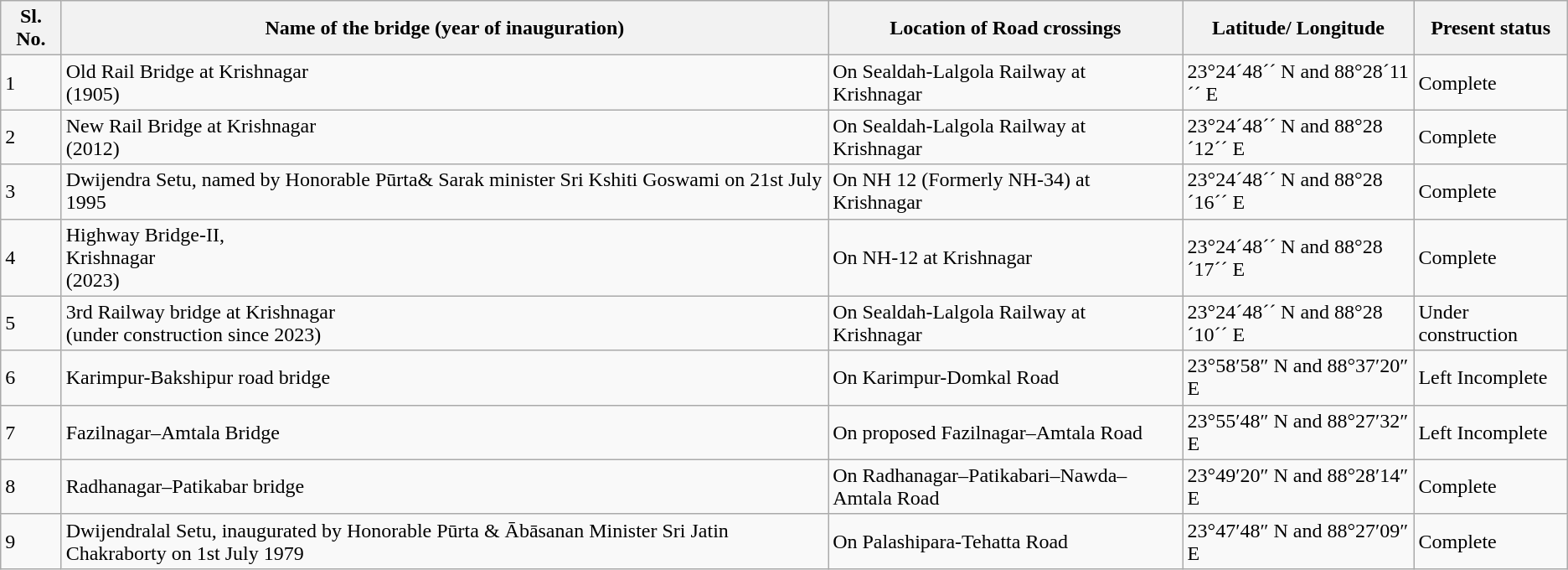<table class="wikitable">
<tr>
<th>Sl. No.</th>
<th>Name of the bridge (year of inauguration)</th>
<th>Location of Road crossings</th>
<th>Latitude/ Longitude</th>
<th>Present status</th>
</tr>
<tr>
<td>1</td>
<td>Old Rail Bridge at Krishnagar<br>(1905)</td>
<td>On Sealdah-Lalgola Railway at Krishnagar</td>
<td>23°24´48´´ N and 88°28´11´´ E</td>
<td>Complete</td>
</tr>
<tr>
<td>2</td>
<td>New Rail Bridge at Krishnagar<br>(2012)</td>
<td>On Sealdah-Lalgola Railway at Krishnagar</td>
<td>23°24´48´´ N and 88°28´12´´ E</td>
<td>Complete</td>
</tr>
<tr>
<td>3</td>
<td>Dwijendra Setu, named by Honorable Pūrta& Sarak minister Sri Kshiti Goswami on 21st July 1995</td>
<td>On NH 12 (Formerly NH-34) at Krishnagar</td>
<td>23°24´48´´ N and 88°28´16´´ E</td>
<td>Complete</td>
</tr>
<tr>
<td>4</td>
<td>Highway Bridge-II,<br>Krishnagar<br>(2023)</td>
<td>On NH-12 at Krishnagar</td>
<td>23°24´48´´ N and 88°28´17´´ E</td>
<td>Complete</td>
</tr>
<tr>
<td>5</td>
<td>3rd Railway bridge at Krishnagar<br>(under construction since 2023)</td>
<td>On Sealdah-Lalgola Railway at Krishnagar</td>
<td>23°24´48´´ N and 88°28´10´´ E</td>
<td>Under construction</td>
</tr>
<tr>
<td>6</td>
<td>Karimpur-Bakshipur road bridge</td>
<td>On Karimpur-Domkal Road</td>
<td>23°58′58″ N and 88°37′20″ E</td>
<td>Left Incomplete</td>
</tr>
<tr>
<td>7</td>
<td>Fazilnagar–Amtala Bridge</td>
<td>On proposed Fazilnagar–Amtala Road</td>
<td>23°55′48″ N and 88°27′32″ E</td>
<td>Left Incomplete</td>
</tr>
<tr>
<td>8</td>
<td>Radhanagar–Patikabar bridge</td>
<td>On Radhanagar–Patikabari–Nawda–Amtala Road</td>
<td>23°49′20″ N and 88°28′14″ E</td>
<td>Complete</td>
</tr>
<tr>
<td>9</td>
<td>Dwijendralal Setu, inaugurated by Honorable Pūrta & Ābāsanan Minister Sri Jatin Chakraborty on 1st July 1979</td>
<td>On Palashipara-Tehatta Road</td>
<td>23°47′48″ N and 88°27′09″ E</td>
<td>Complete</td>
</tr>
</table>
